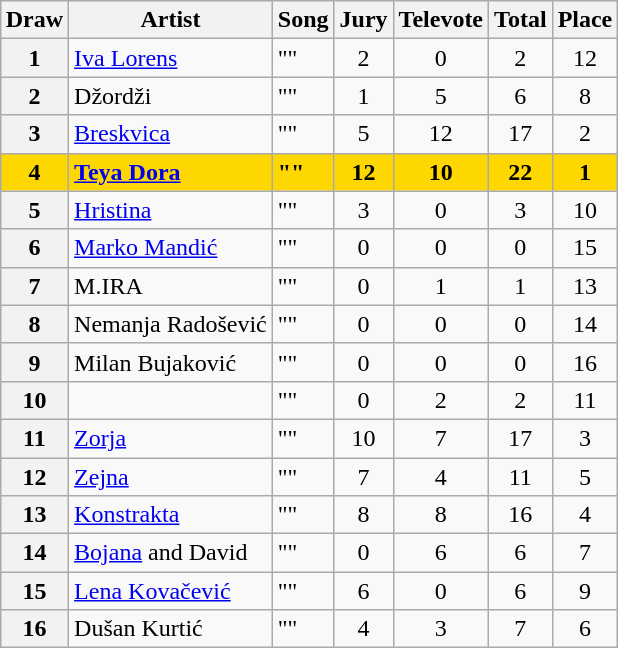<table class="sortable wikitable plainrowheaders" style="margin: 1em auto 1em auto; text-align:center;">
<tr>
<th>Draw</th>
<th>Artist</th>
<th>Song</th>
<th>Jury</th>
<th>Televote</th>
<th>Total</th>
<th>Place</th>
</tr>
<tr>
<th scope="row" style="text-align:center;">1</th>
<td align="left"><a href='#'>Iva Lorens</a></td>
<td align="left">""</td>
<td>2</td>
<td>0</td>
<td>2</td>
<td>12</td>
</tr>
<tr>
<th scope="row" style="text-align:center;">2</th>
<td align="left">Džordži</td>
<td align="left">""</td>
<td>1</td>
<td>5</td>
<td>6</td>
<td>8</td>
</tr>
<tr>
<th scope="row" style="text-align:center;">3</th>
<td align="left"><a href='#'>Breskvica</a></td>
<td align="left">""</td>
<td>5</td>
<td>12</td>
<td>17</td>
<td>2</td>
</tr>
<tr style="font-weight:bold; background-color:gold;">
<th scope="row" style="text-align:center; font-weight:bold; background-color:gold;">4</th>
<td align="left"><a href='#'>Teya Dora</a></td>
<td align="left">""</td>
<td>12</td>
<td>10</td>
<td>22</td>
<td>1</td>
</tr>
<tr>
<th scope="row" style="text-align:center;">5</th>
<td align="left"><a href='#'>Hristina</a></td>
<td align="left">""</td>
<td>3</td>
<td>0</td>
<td>3</td>
<td>10</td>
</tr>
<tr>
<th scope="row" style="text-align:center;">6</th>
<td align="left"><a href='#'>Marko Mandić</a></td>
<td align="left">""</td>
<td>0</td>
<td>0</td>
<td>0</td>
<td>15</td>
</tr>
<tr>
<th scope="row" style="text-align:center;">7</th>
<td align="left">M.IRA</td>
<td align="left">""</td>
<td>0</td>
<td>1</td>
<td>1</td>
<td>13</td>
</tr>
<tr>
<th scope="row" style="text-align:center;">8</th>
<td align="left">Nemanja Radošević</td>
<td align="left">""</td>
<td>0</td>
<td>0</td>
<td>0</td>
<td>14</td>
</tr>
<tr>
<th scope="row" style="text-align:center;">9</th>
<td align="left">Milan Bujaković</td>
<td align="left">""</td>
<td>0</td>
<td>0</td>
<td>0</td>
<td>16</td>
</tr>
<tr>
<th scope="row" style="text-align:center;">10</th>
<td align="left"></td>
<td align="left">""</td>
<td data-sort-value="7.1">0</td>
<td>2</td>
<td>2</td>
<td>11</td>
</tr>
<tr>
<th scope="row" style="text-align:center;">11</th>
<td align="left"><a href='#'>Zorja</a></td>
<td align="left">""</td>
<td>10</td>
<td>7</td>
<td>17</td>
<td>3</td>
</tr>
<tr>
<th scope="row" style="text-align:center;">12</th>
<td align="left"><a href='#'>Zejna</a></td>
<td align="left">""</td>
<td>7</td>
<td>4</td>
<td>11</td>
<td>5</td>
</tr>
<tr>
<th scope="row" style="text-align:center;">13</th>
<td align="left"><a href='#'>Konstrakta</a></td>
<td align="left">""</td>
<td>8</td>
<td>8</td>
<td>16</td>
<td>4</td>
</tr>
<tr>
<th scope="row" style="text-align:center;">14</th>
<td align="left"><a href='#'>Bojana</a> and David</td>
<td align="left">""</td>
<td data-sort-value="3.1">0</td>
<td>6</td>
<td>6</td>
<td>7</td>
</tr>
<tr>
<th scope="row" style="text-align:center;">15</th>
<td align="left"><a href='#'>Lena Kovačević</a></td>
<td align="left">""</td>
<td>6</td>
<td>0</td>
<td>6</td>
<td>9</td>
</tr>
<tr>
<th scope="row" style="text-align:center;">16</th>
<td align="left">Dušan Kurtić</td>
<td align="left">""</td>
<td>4</td>
<td>3</td>
<td>7</td>
<td>6</td>
</tr>
</table>
